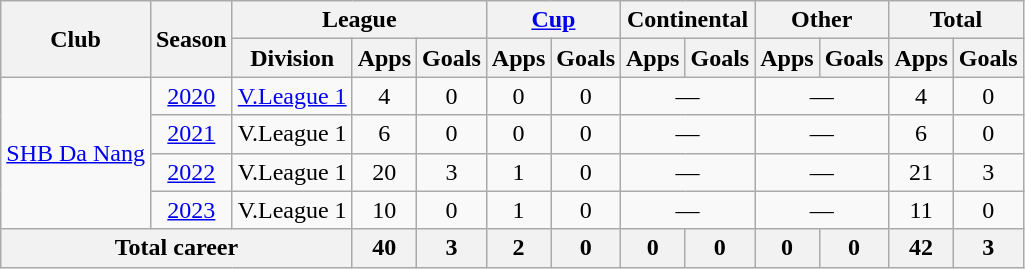<table class="wikitable" style="text-align: center">
<tr>
<th rowspan="2">Club</th>
<th rowspan="2">Season</th>
<th colspan="3">League</th>
<th colspan="2"><a href='#'>Cup</a></th>
<th colspan="2">Continental</th>
<th colspan="2">Other</th>
<th colspan="2">Total</th>
</tr>
<tr>
<th>Division</th>
<th>Apps</th>
<th>Goals</th>
<th>Apps</th>
<th>Goals</th>
<th>Apps</th>
<th>Goals</th>
<th>Apps</th>
<th>Goals</th>
<th>Apps</th>
<th>Goals</th>
</tr>
<tr>
<td rowspan=4><a href='#'>SHB Da Nang</a></td>
<td><a href='#'>2020</a></td>
<td><a href='#'>V.League 1</a></td>
<td>4</td>
<td>0</td>
<td>0</td>
<td>0</td>
<td colspan="2">—</td>
<td colspan="2">—</td>
<td>4</td>
<td>0</td>
</tr>
<tr>
<td><a href='#'>2021</a></td>
<td>V.League 1</td>
<td>6</td>
<td>0</td>
<td>0</td>
<td>0</td>
<td colspan="2">—</td>
<td colspan="2">—</td>
<td>6</td>
<td>0</td>
</tr>
<tr>
<td><a href='#'>2022</a></td>
<td>V.League 1</td>
<td>20</td>
<td>3</td>
<td>1</td>
<td>0</td>
<td colspan="2">—</td>
<td colspan="2">—</td>
<td>21</td>
<td>3</td>
</tr>
<tr>
<td><a href='#'>2023</a></td>
<td>V.League 1</td>
<td>10</td>
<td>0</td>
<td>1</td>
<td>0</td>
<td colspan="2">—</td>
<td colspan="2">—</td>
<td>11</td>
<td>0</td>
</tr>
<tr>
<th colspan=3>Total career</th>
<th>40</th>
<th>3</th>
<th>2</th>
<th>0</th>
<th>0</th>
<th>0</th>
<th>0</th>
<th>0</th>
<th>42</th>
<th>3</th>
</tr>
</table>
